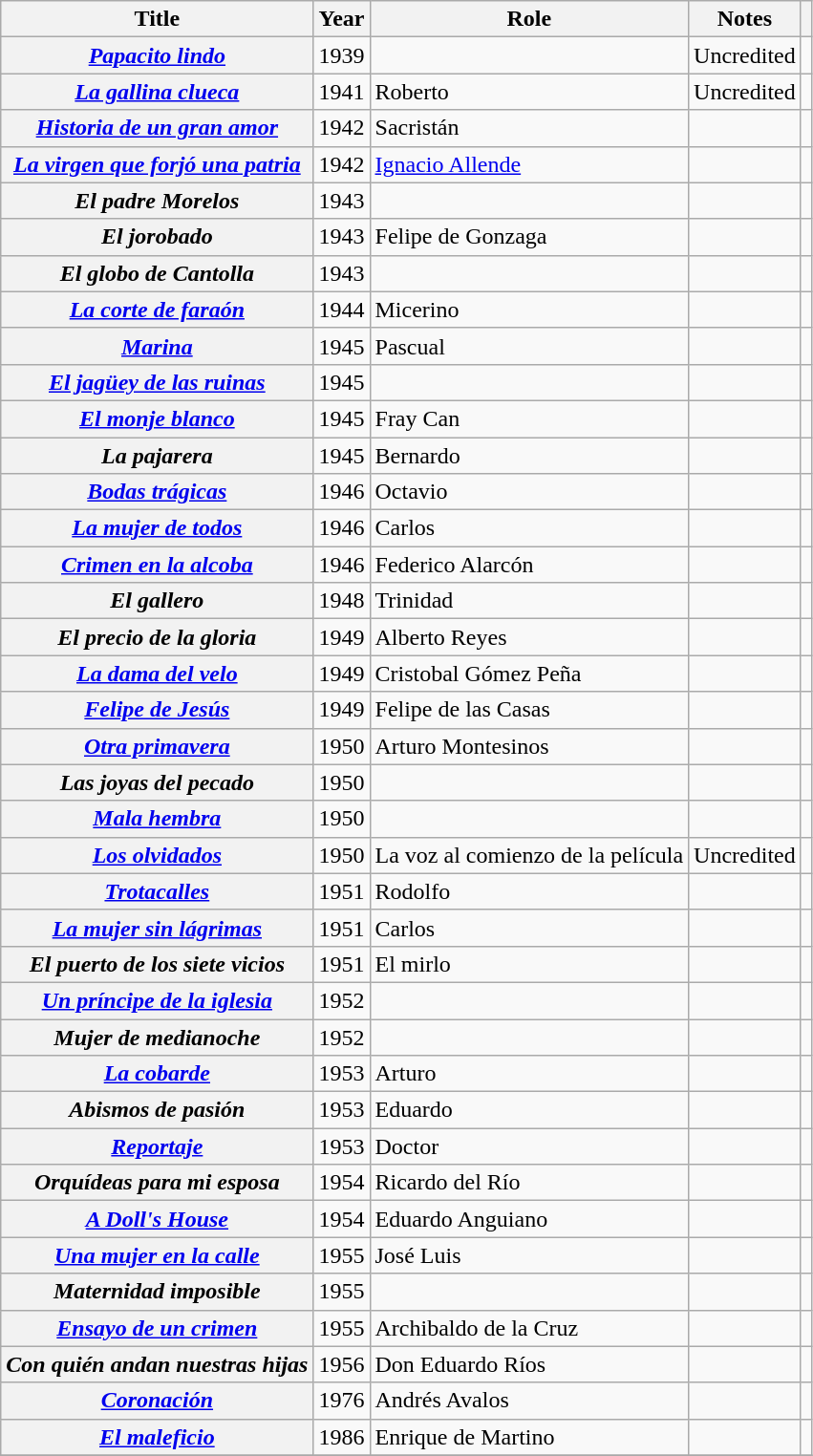<table class="wikitable plainrowheaders sortable">
<tr>
<th scope="col">Title</th>
<th scope="col">Year</th>
<th scope="col">Role</th>
<th scope="col" class="unsortable">Notes</th>
<th scope="col" class="unsortable"></th>
</tr>
<tr>
<th scope=row><em><a href='#'>Papacito lindo</a></em></th>
<td>1939</td>
<td></td>
<td>Uncredited</td>
<td style="text-align:center;"></td>
</tr>
<tr>
<th scope=row><em><a href='#'>La gallina clueca</a></em></th>
<td>1941</td>
<td>Roberto</td>
<td>Uncredited</td>
<td style="text-align:center;"></td>
</tr>
<tr>
<th scope=row><em><a href='#'>Historia de un gran amor</a></em></th>
<td>1942</td>
<td>Sacristán</td>
<td></td>
<td style="text-align:center;"></td>
</tr>
<tr>
<th scope=row><em><a href='#'>La virgen que forjó una patria</a></em></th>
<td>1942</td>
<td><a href='#'>Ignacio Allende</a></td>
<td></td>
<td style="text-align:center;"></td>
</tr>
<tr>
<th scope=row><em>El padre Morelos</em></th>
<td>1943</td>
<td></td>
<td></td>
<td style="text-align:center;"></td>
</tr>
<tr>
<th scope=row><em>El jorobado</em></th>
<td>1943</td>
<td>Felipe de Gonzaga</td>
<td></td>
<td style="text-align:center;"></td>
</tr>
<tr>
<th scope=row><em>El globo de Cantolla</em></th>
<td>1943</td>
<td></td>
<td></td>
<td style="text-align:center;"></td>
</tr>
<tr>
<th scope=row><em><a href='#'>La corte de faraón</a></em></th>
<td>1944</td>
<td>Micerino</td>
<td></td>
<td style="text-align:center;"></td>
</tr>
<tr>
<th scope=row><em><a href='#'>Marina</a></em></th>
<td>1945</td>
<td>Pascual</td>
<td></td>
<td style="text-align:center;"></td>
</tr>
<tr>
<th scope=row><em><a href='#'>El jagüey de las ruinas</a></em></th>
<td>1945</td>
<td></td>
<td></td>
<td style="text-align:center;"></td>
</tr>
<tr>
<th scope=row><em><a href='#'>El monje blanco</a></em></th>
<td>1945</td>
<td>Fray Can</td>
<td></td>
<td style="text-align:center;"></td>
</tr>
<tr>
<th scope=row><em>La pajarera</em></th>
<td>1945</td>
<td>Bernardo</td>
<td></td>
<td style="text-align:center;"></td>
</tr>
<tr>
<th scope=row><em><a href='#'>Bodas trágicas</a></em></th>
<td>1946</td>
<td>Octavio</td>
<td></td>
<td style="text-align:center;"></td>
</tr>
<tr>
<th scope=row><em><a href='#'>La mujer de todos</a></em></th>
<td>1946</td>
<td>Carlos</td>
<td></td>
<td style="text-align:center;"></td>
</tr>
<tr>
<th scope=row><em><a href='#'>Crimen en la alcoba</a></em></th>
<td>1946</td>
<td>Federico Alarcón</td>
<td></td>
<td style="text-align:center;"></td>
</tr>
<tr>
<th scope=row><em>El gallero</em></th>
<td>1948</td>
<td>Trinidad</td>
<td></td>
<td style="text-align:center;"></td>
</tr>
<tr>
<th scope=row><em>El precio de la gloria</em></th>
<td>1949</td>
<td>Alberto Reyes</td>
<td></td>
<td style="text-align:center;"></td>
</tr>
<tr>
<th scope=row><em><a href='#'>La dama del velo</a></em></th>
<td>1949</td>
<td>Cristobal Gómez Peña</td>
<td></td>
<td style="text-align:center;"></td>
</tr>
<tr>
<th scope=row><em><a href='#'>Felipe de Jesús</a></em></th>
<td>1949</td>
<td>Felipe de las Casas</td>
<td></td>
<td style="text-align:center;"></td>
</tr>
<tr>
<th scope=row><em><a href='#'>Otra primavera</a></em></th>
<td>1950</td>
<td>Arturo Montesinos</td>
<td></td>
<td style="text-align:center;"></td>
</tr>
<tr>
<th scope=row><em>Las joyas del pecado</em></th>
<td>1950</td>
<td></td>
<td></td>
<td style="text-align:center;"></td>
</tr>
<tr>
<th scope=row><em><a href='#'>Mala hembra</a></em></th>
<td>1950</td>
<td></td>
<td></td>
<td style="text-align:center;"></td>
</tr>
<tr>
<th scope=row><em><a href='#'>Los olvidados</a></em></th>
<td>1950</td>
<td>La voz al comienzo de la película</td>
<td>Uncredited</td>
<td style="text-align:center;"></td>
</tr>
<tr>
<th scope=row><em><a href='#'>Trotacalles</a></em></th>
<td>1951</td>
<td>Rodolfo</td>
<td></td>
<td style="text-align:center;"></td>
</tr>
<tr>
<th scope=row><em><a href='#'>La mujer sin lágrimas</a></em></th>
<td>1951</td>
<td>Carlos</td>
<td></td>
<td style="text-align:center;"></td>
</tr>
<tr>
<th scope=row><em>El puerto de los siete vicios</em></th>
<td>1951</td>
<td>El mirlo</td>
<td></td>
<td style="text-align:center;"></td>
</tr>
<tr>
<th scope=row><em><a href='#'>Un príncipe de la iglesia</a></em></th>
<td>1952</td>
<td></td>
<td></td>
<td style="text-align:center;"></td>
</tr>
<tr>
<th scope=row><em>Mujer de medianoche</em></th>
<td>1952</td>
<td></td>
<td></td>
<td style="text-align:center;"></td>
</tr>
<tr>
<th scope=row><em><a href='#'>La cobarde</a></em></th>
<td>1953</td>
<td>Arturo</td>
<td></td>
<td style="text-align:center;"></td>
</tr>
<tr>
<th scope=row><em>Abismos de pasión</em></th>
<td>1953</td>
<td>Eduardo</td>
<td></td>
<td style="text-align:center;"></td>
</tr>
<tr>
<th scope=row><em><a href='#'>Reportaje</a></em></th>
<td>1953</td>
<td>Doctor</td>
<td></td>
<td style="text-align:center;"></td>
</tr>
<tr>
<th scope=row><em>Orquídeas para mi esposa</em></th>
<td>1954</td>
<td>Ricardo del Río</td>
<td></td>
<td style="text-align:center;"></td>
</tr>
<tr>
<th scope=row><em><a href='#'>A Doll's House</a></em></th>
<td>1954</td>
<td>Eduardo Anguiano</td>
<td></td>
<td style="text-align:center;"></td>
</tr>
<tr>
<th scope=row><em><a href='#'>Una mujer en la calle</a></em></th>
<td>1955</td>
<td>José Luis</td>
<td></td>
<td style="text-align:center;"></td>
</tr>
<tr>
<th scope=row><em>Maternidad imposible</em></th>
<td>1955</td>
<td></td>
<td></td>
<td style="text-align:center;"></td>
</tr>
<tr>
<th scope=row><em><a href='#'>Ensayo de un crimen</a></em></th>
<td>1955</td>
<td>Archibaldo de la Cruz</td>
<td></td>
<td style="text-align:center;"></td>
</tr>
<tr>
<th scope=row><em>Con quién andan nuestras hijas</em></th>
<td>1956</td>
<td>Don Eduardo Ríos</td>
<td></td>
<td style="text-align:center;"></td>
</tr>
<tr>
<th scope=row><em><a href='#'>Coronación</a></em></th>
<td>1976</td>
<td>Andrés Avalos</td>
<td></td>
<td style="text-align:center;"></td>
</tr>
<tr>
<th scope=row><em><a href='#'>El maleficio</a></em></th>
<td>1986</td>
<td>Enrique de Martino</td>
<td></td>
<td style="text-align:center;"></td>
</tr>
<tr>
</tr>
</table>
